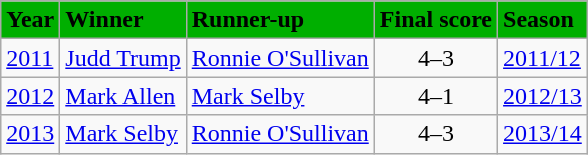<table class="wikitable" style="margin: auto">
<tr>
<th style="text-align: center; background-color: #00af00">Year</th>
<th style="text-align: left; background-color: #00af00">Winner</th>
<th style="text-align: left; background-color: #00af00">Runner-up</th>
<th style="text-align: left; background-color: #00af00">Final score</th>
<th style="text-align: left; background-color: #00af00">Season</th>
</tr>
<tr>
<td><a href='#'>2011</a></td>
<td> <a href='#'>Judd Trump</a></td>
<td> <a href='#'>Ronnie O'Sullivan</a></td>
<td style="text-align: center">4–3</td>
<td><a href='#'>2011/12</a></td>
</tr>
<tr>
<td><a href='#'>2012</a></td>
<td> <a href='#'>Mark Allen</a></td>
<td> <a href='#'>Mark Selby</a></td>
<td style="text-align: center">4–1</td>
<td><a href='#'>2012/13</a></td>
</tr>
<tr>
<td><a href='#'>2013</a></td>
<td> <a href='#'>Mark Selby</a></td>
<td> <a href='#'>Ronnie O'Sullivan</a></td>
<td style="text-align: center">4–3</td>
<td><a href='#'>2013/14</a></td>
</tr>
</table>
